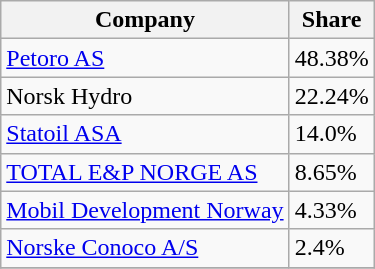<table class=wikitable>
<tr>
<th>Company</th>
<th>Share</th>
</tr>
<tr>
<td><a href='#'>Petoro AS</a></td>
<td>48.38%</td>
</tr>
<tr>
<td>Norsk Hydro</td>
<td>22.24%</td>
</tr>
<tr>
<td><a href='#'>Statoil ASA</a></td>
<td>14.0%</td>
</tr>
<tr>
<td><a href='#'>TOTAL E&P NORGE AS</a></td>
<td>8.65%</td>
</tr>
<tr>
<td><a href='#'>Mobil Development Norway</a></td>
<td>4.33%</td>
</tr>
<tr>
<td><a href='#'>Norske Conoco A/S</a></td>
<td>2.4%</td>
</tr>
<tr>
</tr>
</table>
